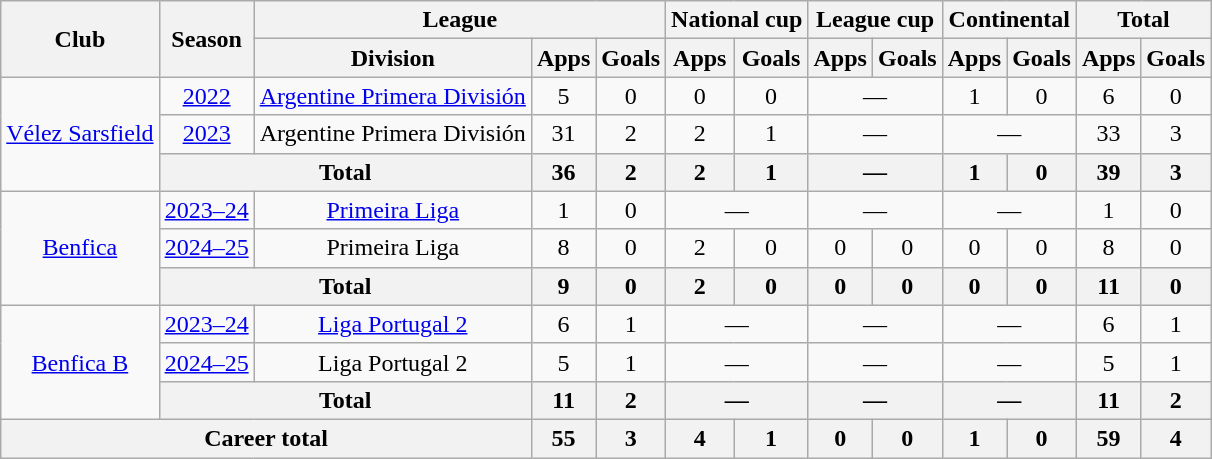<table class="wikitable" style="text-align: center">
<tr>
<th rowspan="2">Club</th>
<th rowspan="2">Season</th>
<th colspan="3">League</th>
<th colspan="2">National cup</th>
<th colspan="2">League cup</th>
<th colspan="2">Continental</th>
<th colspan="2">Total</th>
</tr>
<tr>
<th>Division</th>
<th>Apps</th>
<th>Goals</th>
<th>Apps</th>
<th>Goals</th>
<th>Apps</th>
<th>Goals</th>
<th>Apps</th>
<th>Goals</th>
<th>Apps</th>
<th>Goals</th>
</tr>
<tr>
<td rowspan="3"><a href='#'>Vélez Sarsfield</a></td>
<td><a href='#'>2022</a></td>
<td><a href='#'>Argentine Primera División</a></td>
<td>5</td>
<td>0</td>
<td>0</td>
<td>0</td>
<td colspan="2">—</td>
<td>1</td>
<td>0</td>
<td>6</td>
<td>0</td>
</tr>
<tr>
<td><a href='#'>2023</a></td>
<td>Argentine Primera División</td>
<td>31</td>
<td>2</td>
<td>2</td>
<td>1</td>
<td colspan="2">—</td>
<td colspan="2">—</td>
<td>33</td>
<td>3</td>
</tr>
<tr>
<th colspan="2">Total</th>
<th>36</th>
<th>2</th>
<th>2</th>
<th>1</th>
<th colspan="2">—</th>
<th>1</th>
<th>0</th>
<th>39</th>
<th>3</th>
</tr>
<tr>
<td rowspan="3"><a href='#'>Benfica</a></td>
<td><a href='#'>2023–24</a></td>
<td><a href='#'>Primeira Liga</a></td>
<td>1</td>
<td>0</td>
<td colspan="2">—</td>
<td colspan="2">—</td>
<td colspan="2">—</td>
<td>1</td>
<td>0</td>
</tr>
<tr>
<td><a href='#'>2024–25</a></td>
<td>Primeira Liga</td>
<td>8</td>
<td>0</td>
<td>2</td>
<td>0</td>
<td>0</td>
<td>0</td>
<td>0</td>
<td>0</td>
<td>8</td>
<td>0</td>
</tr>
<tr>
<th colspan="2">Total</th>
<th>9</th>
<th>0</th>
<th>2</th>
<th>0</th>
<th>0</th>
<th>0</th>
<th>0</th>
<th>0</th>
<th>11</th>
<th>0</th>
</tr>
<tr>
<td rowspan="3"><a href='#'>Benfica B</a></td>
<td><a href='#'>2023–24</a></td>
<td><a href='#'>Liga Portugal 2</a></td>
<td>6</td>
<td>1</td>
<td colspan="2">—</td>
<td colspan="2">—</td>
<td colspan="2">—</td>
<td>6</td>
<td>1</td>
</tr>
<tr>
<td><a href='#'>2024–25</a></td>
<td>Liga Portugal 2</td>
<td>5</td>
<td>1</td>
<td colspan="2">—</td>
<td colspan="2">—</td>
<td colspan="2">—</td>
<td>5</td>
<td>1</td>
</tr>
<tr>
<th colspan="2">Total</th>
<th>11</th>
<th>2</th>
<th colspan="2">—</th>
<th colspan="2">—</th>
<th colspan="2">—</th>
<th>11</th>
<th>2</th>
</tr>
<tr>
<th colspan="3">Career total</th>
<th>55</th>
<th>3</th>
<th>4</th>
<th>1</th>
<th>0</th>
<th>0</th>
<th>1</th>
<th>0</th>
<th>59</th>
<th>4</th>
</tr>
</table>
